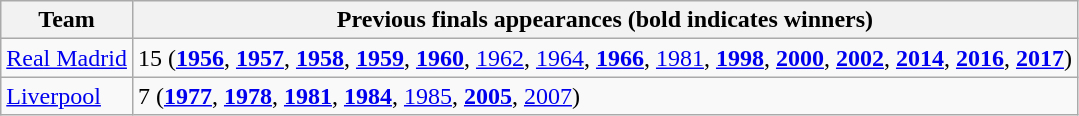<table class="wikitable">
<tr>
<th>Team</th>
<th>Previous finals appearances (bold indicates winners)</th>
</tr>
<tr>
<td> <a href='#'>Real Madrid</a></td>
<td>15 (<strong><a href='#'>1956</a></strong>, <strong><a href='#'>1957</a></strong>, <strong><a href='#'>1958</a></strong>, <strong><a href='#'>1959</a></strong>, <strong><a href='#'>1960</a></strong>, <a href='#'>1962</a>, <a href='#'>1964</a>, <strong><a href='#'>1966</a></strong>, <a href='#'>1981</a>, <strong><a href='#'>1998</a></strong>, <strong><a href='#'>2000</a></strong>, <strong><a href='#'>2002</a></strong>, <strong><a href='#'>2014</a></strong>, <strong><a href='#'>2016</a></strong>, <strong><a href='#'>2017</a></strong>)</td>
</tr>
<tr>
<td> <a href='#'>Liverpool</a></td>
<td>7 (<strong><a href='#'>1977</a></strong>, <strong><a href='#'>1978</a></strong>, <strong><a href='#'>1981</a></strong>, <strong><a href='#'>1984</a></strong>, <a href='#'>1985</a>, <strong><a href='#'>2005</a></strong>, <a href='#'>2007</a>)</td>
</tr>
</table>
